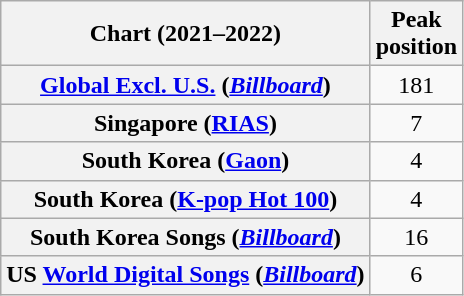<table class="wikitable sortable plainrowheaders" style="text-align:center">
<tr>
<th scope="col">Chart (2021–2022)</th>
<th scope="col">Peak<br>position</th>
</tr>
<tr>
<th scope="row"><a href='#'>Global Excl. U.S.</a> (<em><a href='#'>Billboard</a></em>)</th>
<td>181</td>
</tr>
<tr>
<th scope="row">Singapore (<a href='#'>RIAS</a>)</th>
<td>7</td>
</tr>
<tr>
<th scope="row">South Korea (<a href='#'>Gaon</a>)</th>
<td>4</td>
</tr>
<tr>
<th scope="row">South Korea (<a href='#'>K-pop Hot 100</a>)</th>
<td>4</td>
</tr>
<tr>
<th scope="row">South Korea Songs (<em><a href='#'>Billboard</a></em>)</th>
<td>16</td>
</tr>
<tr>
<th scope="row">US <a href='#'>World Digital Songs</a> (<em><a href='#'>Billboard</a></em>)</th>
<td>6</td>
</tr>
</table>
